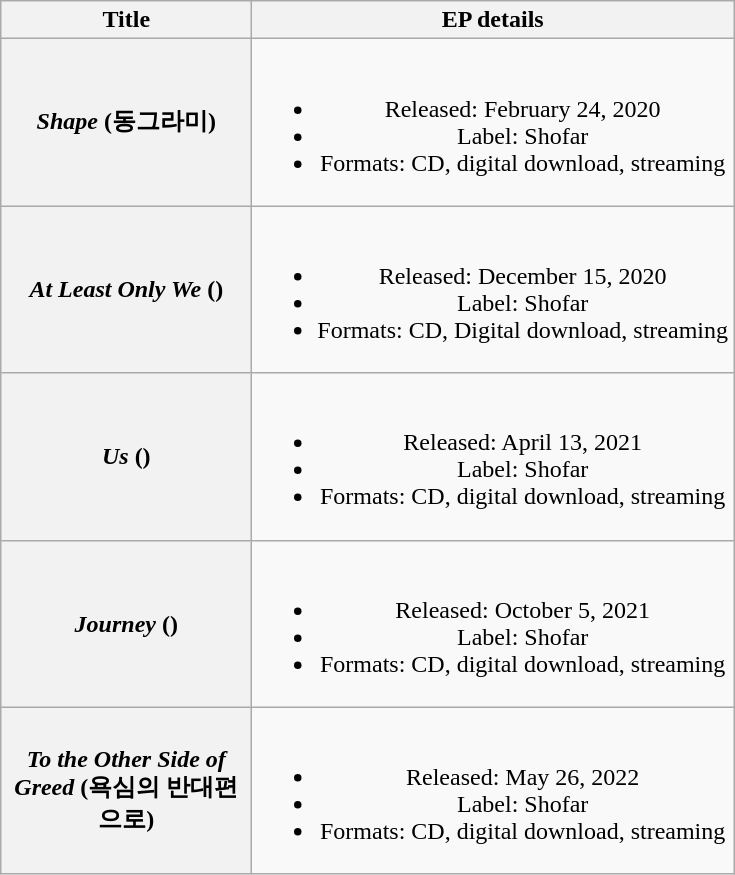<table class="wikitable plainrowheaders" style="text-align:center">
<tr>
<th scope="col" style="width:10em">Title</th>
<th scope="col">EP details</th>
</tr>
<tr>
<th scope="row"><em>Shape</em> (동그라미)</th>
<td><br><ul><li>Released: February 24, 2020</li><li>Label: Shofar</li><li>Formats: CD, digital download, streaming</li></ul></td>
</tr>
<tr>
<th scope="row"><em>At Least Only We</em> ()</th>
<td><br><ul><li>Released: December 15, 2020</li><li>Label: Shofar</li><li>Formats: CD, Digital download, streaming</li></ul></td>
</tr>
<tr>
<th scope="row"><em>Us</em> ()</th>
<td><br><ul><li>Released: April 13, 2021</li><li>Label: Shofar</li><li>Formats: CD, digital download, streaming</li></ul></td>
</tr>
<tr>
<th scope="row"><em>Journey</em> ()</th>
<td><br><ul><li>Released: October 5, 2021</li><li>Label: Shofar</li><li>Formats: CD, digital download, streaming</li></ul></td>
</tr>
<tr>
<th scope="row"><em>To the Other Side of Greed</em> (욕심의 반대편으로)</th>
<td><br><ul><li>Released: May 26, 2022</li><li>Label: Shofar</li><li>Formats: CD, digital download, streaming</li></ul></td>
</tr>
</table>
